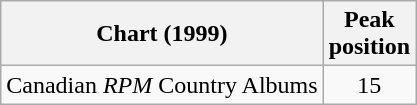<table class="wikitable">
<tr>
<th>Chart (1999)</th>
<th>Peak<br>position</th>
</tr>
<tr>
<td>Canadian <em>RPM</em> Country Albums</td>
<td align="center">15</td>
</tr>
</table>
